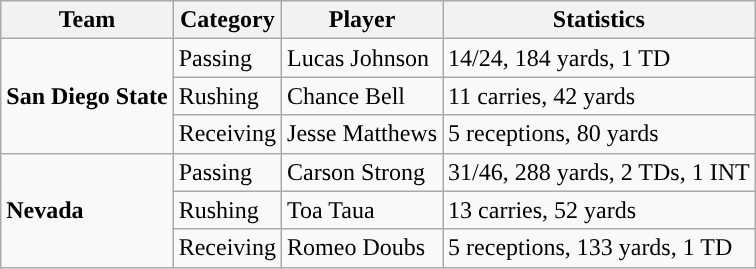<table class="wikitable" style="float: left;">
<tr>
<th>Team</th>
<th>Category</th>
<th>Player</th>
<th>Statistics</th>
</tr>
<tr>
<td rowspan=3><strong>San Diego State</strong></td>
<td>Passing</td>
<td>Lucas Johnson</td>
<td>14/24, 184 yards, 1 TD</td>
</tr>
<tr>
<td>Rushing</td>
<td>Chance Bell</td>
<td>11 carries, 42 yards</td>
</tr>
<tr>
<td>Receiving</td>
<td>Jesse Matthews</td>
<td>5 receptions, 80 yards</td>
</tr>
<tr>
<td rowspan=3><strong>Nevada</strong></td>
<td>Passing</td>
<td>Carson Strong</td>
<td>31/46, 288 yards, 2 TDs, 1 INT</td>
</tr>
<tr>
<td>Rushing</td>
<td>Toa Taua</td>
<td>13 carries, 52 yards</td>
</tr>
<tr>
<td>Receiving</td>
<td>Romeo Doubs</td>
<td>5 receptions, 133 yards, 1 TD</td>
</tr>
</table>
